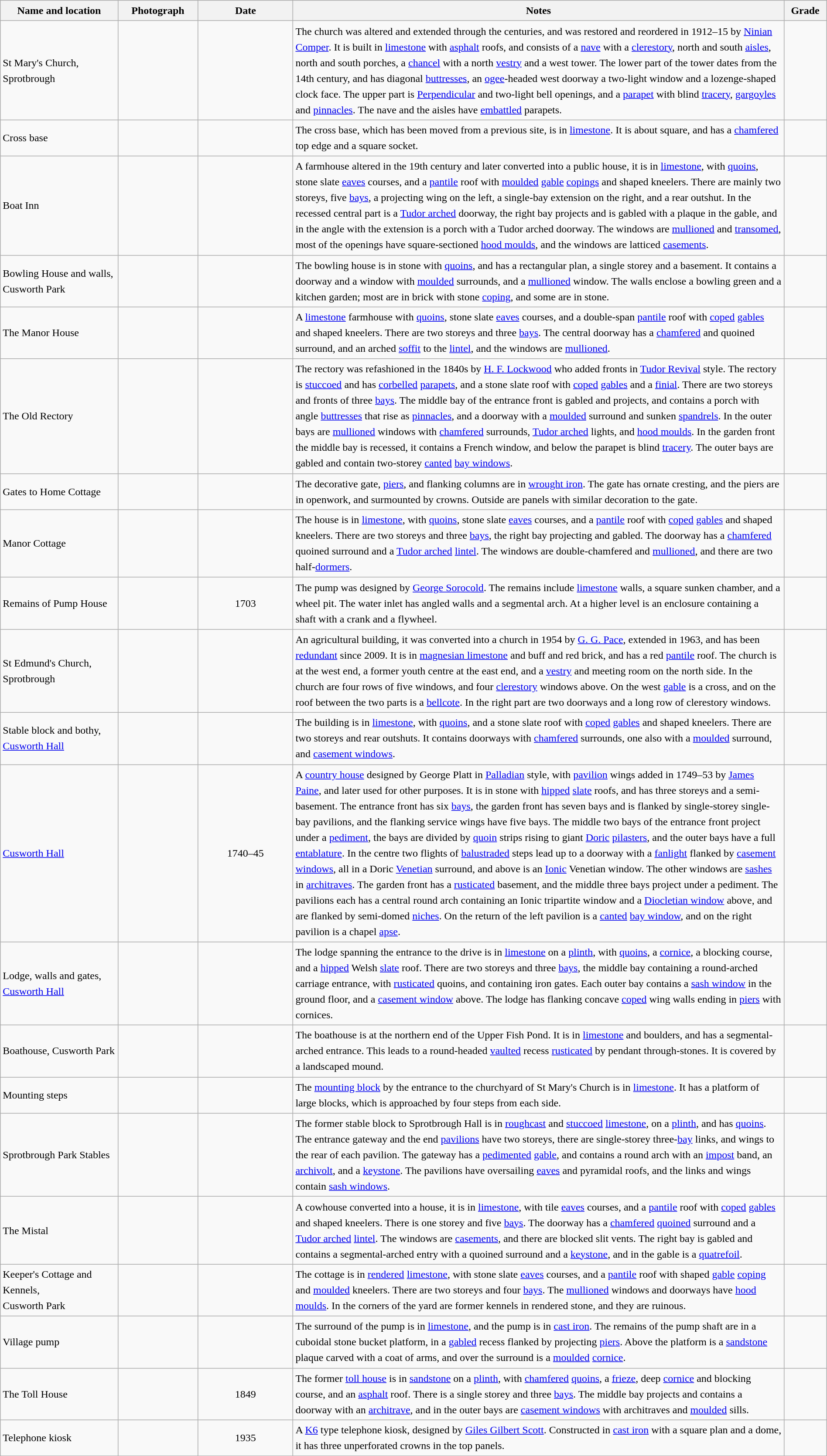<table class="wikitable sortable plainrowheaders" style="width:100%; border:0; text-align:left; line-height:150%;">
<tr>
<th scope="col"  style="width:150px">Name and location</th>
<th scope="col"  style="width:100px" class="unsortable">Photograph</th>
<th scope="col"  style="width:120px">Date</th>
<th scope="col"  style="width:650px" class="unsortable">Notes</th>
<th scope="col"  style="width:50px">Grade</th>
</tr>
<tr>
<td>St Mary's Church, Sprotbrough<br><small></small></td>
<td></td>
<td align="center"></td>
<td>The church was altered and extended through the centuries, and was restored and reordered in 1912–15 by <a href='#'>Ninian Comper</a>.  It is built in <a href='#'>limestone</a> with <a href='#'>asphalt</a> roofs, and consists of a <a href='#'>nave</a> with a <a href='#'>clerestory</a>, north and south <a href='#'>aisles</a>, north and south porches, a <a href='#'>chancel</a> with a north <a href='#'>vestry</a> and a west tower.  The lower part of the tower dates from the 14th century, and has diagonal <a href='#'>buttresses</a>, an <a href='#'>ogee</a>-headed west doorway a two-light window and a lozenge-shaped clock face.  The upper part is <a href='#'>Perpendicular</a> and two-light bell openings, and a <a href='#'>parapet</a> with blind <a href='#'>tracery</a>, <a href='#'>gargoyles</a> and <a href='#'>pinnacles</a>.  The nave and the aisles have <a href='#'>embattled</a> parapets.</td>
<td align="center" ></td>
</tr>
<tr>
<td>Cross base<br><small></small></td>
<td></td>
<td align="center"></td>
<td>The cross base, which has been moved from a previous site, is in <a href='#'>limestone</a>.  It is about  square, and has a <a href='#'>chamfered</a> top edge and a square socket.</td>
<td align="center" ></td>
</tr>
<tr>
<td>Boat Inn<br><small></small></td>
<td></td>
<td align="center"></td>
<td>A farmhouse altered in the 19th century and later converted into a public house, it is in <a href='#'>limestone</a>, with <a href='#'>quoins</a>, stone slate <a href='#'>eaves</a> courses, and a <a href='#'>pantile</a> roof with <a href='#'>moulded</a> <a href='#'>gable</a> <a href='#'>copings</a> and shaped kneelers.  There are mainly two storeys, five <a href='#'>bays</a>, a projecting wing on the left, a single-bay extension on the right, and a rear outshut.  In the recessed central part is a <a href='#'>Tudor arched</a> doorway, the right bay projects and is gabled with a plaque in the gable, and in the angle with the extension is a porch with a Tudor arched doorway.  The windows are <a href='#'>mullioned</a> and <a href='#'>transomed</a>, most of the openings have square-sectioned <a href='#'>hood moulds</a>, and the windows are latticed <a href='#'>casements</a>.</td>
<td align="center" ></td>
</tr>
<tr>
<td>Bowling House and walls,<br>Cusworth Park<br><small></small></td>
<td></td>
<td align="center"></td>
<td>The bowling house is in stone with <a href='#'>quoins</a>, and has a rectangular plan, a single storey and a basement.  It contains a doorway and a window with <a href='#'>moulded</a> surrounds, and a <a href='#'>mullioned</a> window.  The walls enclose a bowling green and a kitchen garden; most are in brick with stone <a href='#'>coping</a>, and some are in stone.</td>
<td align="center" ></td>
</tr>
<tr>
<td>The Manor House<br><small></small></td>
<td></td>
<td align="center"></td>
<td>A <a href='#'>limestone</a> farmhouse with <a href='#'>quoins</a>, stone slate <a href='#'>eaves</a> courses, and a double-span <a href='#'>pantile</a> roof with <a href='#'>coped</a> <a href='#'>gables</a> and shaped kneelers.  There are two storeys and three <a href='#'>bays</a>.  The central doorway has a <a href='#'>chamfered</a> and quoined surround, and an arched <a href='#'>soffit</a> to the <a href='#'>lintel</a>, and the windows are <a href='#'>mullioned</a>.</td>
<td align="center" ></td>
</tr>
<tr>
<td>The Old Rectory<br><small></small></td>
<td></td>
<td align="center"></td>
<td>The rectory was refashioned in the 1840s by <a href='#'>H. F. Lockwood</a> who added fronts in <a href='#'>Tudor Revival</a> style.  The rectory is <a href='#'>stuccoed</a> and has <a href='#'>corbelled</a> <a href='#'>parapets</a>, and  a stone slate roof with <a href='#'>coped</a> <a href='#'>gables</a> and a <a href='#'>finial</a>.  There are two storeys and fronts of three <a href='#'>bays</a>.  The middle bay of the entrance front is gabled and projects, and contains a porch with angle <a href='#'>buttresses</a> that rise as <a href='#'>pinnacles</a>, and a doorway with a <a href='#'>moulded</a> surround and sunken <a href='#'>spandrels</a>.  In the outer bays are <a href='#'>mullioned</a> windows with <a href='#'>chamfered</a> surrounds, <a href='#'>Tudor arched</a> lights, and <a href='#'>hood moulds</a>.  In the garden front the middle bay is recessed, it contains a French window, and below the parapet is blind <a href='#'>tracery</a>.  The outer bays are gabled and contain two-storey <a href='#'>canted</a> <a href='#'>bay windows</a>.</td>
<td align="center" ></td>
</tr>
<tr>
<td>Gates to Home Cottage<br><small></small></td>
<td></td>
<td align="center"></td>
<td>The decorative gate, <a href='#'>piers</a>, and flanking columns are in <a href='#'>wrought iron</a>.  The gate has ornate cresting, and the piers are in openwork, and surmounted by crowns. Outside are panels with similar decoration to the gate.</td>
<td align="center" ></td>
</tr>
<tr>
<td>Manor Cottage<br><small></small></td>
<td></td>
<td align="center"></td>
<td>The house is in <a href='#'>limestone</a>, with <a href='#'>quoins</a>, stone slate <a href='#'>eaves</a> courses, and a <a href='#'>pantile</a> roof with <a href='#'>coped</a> <a href='#'>gables</a> and shaped kneelers.  There are two storeys and three <a href='#'>bays</a>, the right bay projecting and gabled.  The doorway has a <a href='#'>chamfered</a> quoined surround and a <a href='#'>Tudor arched</a> <a href='#'>lintel</a>.  The windows are double-chamfered and <a href='#'>mullioned</a>, and there are two half-<a href='#'>dormers</a>.</td>
<td align="center" ></td>
</tr>
<tr>
<td>Remains of Pump House<br><small></small></td>
<td></td>
<td align="center">1703</td>
<td>The pump was designed by <a href='#'>George Sorocold</a>.  The remains include <a href='#'>limestone</a> walls, a square sunken chamber, and a wheel pit.  The water inlet has angled walls and a segmental arch.  At a higher level is an enclosure containing a shaft with a crank and a flywheel.</td>
<td align="center" ></td>
</tr>
<tr>
<td>St Edmund's Church, Sprotbrough<br><small></small></td>
<td></td>
<td align="center"></td>
<td>An agricultural building, it was converted into a church in 1954 by <a href='#'>G. G. Pace</a>, extended in 1963, and has been <a href='#'>redundant</a> since 2009.  It is in <a href='#'>magnesian limestone</a> and buff and red brick, and has a red <a href='#'>pantile</a> roof.  The church is at the west end, a former youth centre at the east end, and a <a href='#'>vestry</a> and meeting room on the north side.  In the church are four rows of five windows, and four <a href='#'>clerestory</a> windows above.  On the west <a href='#'>gable</a> is a cross, and on the roof between the two parts is a <a href='#'>bellcote</a>.  In the right part are two doorways and a long row of clerestory windows.</td>
<td align="center" ></td>
</tr>
<tr>
<td>Stable block and bothy,<br><a href='#'>Cusworth Hall</a><br><small></small></td>
<td></td>
<td align="center"></td>
<td>The building is in <a href='#'>limestone</a>, with <a href='#'>quoins</a>, and a stone slate roof with <a href='#'>coped</a> <a href='#'>gables</a> and shaped kneelers.  There are two storeys and rear outshuts.  It contains doorways with <a href='#'>chamfered</a> surrounds, one also with a <a href='#'>moulded</a> surround, and <a href='#'>casement windows</a>.</td>
<td align="center" ></td>
</tr>
<tr>
<td><a href='#'>Cusworth Hall</a><br><small></small></td>
<td></td>
<td align="center">1740–45</td>
<td>A <a href='#'>country house</a> designed by George Platt in <a href='#'>Palladian</a> style, with <a href='#'>pavilion</a> wings added in 1749–53 by <a href='#'>James Paine</a>, and later used for other purposes.  It is in stone with <a href='#'>hipped</a> <a href='#'>slate</a> roofs, and has three storeys and a semi-basement.  The entrance front has six <a href='#'>bays</a>, the garden front has seven bays and is flanked by single-storey single-bay pavilions, and the flanking service wings have five bays.  The middle two bays of the entrance front project under a <a href='#'>pediment</a>, the bays are divided by <a href='#'>quoin</a> strips rising to giant <a href='#'>Doric</a> <a href='#'>pilasters</a>, and the outer bays have a full <a href='#'>entablature</a>.  In the centre two flights of <a href='#'>balustraded</a> steps lead up to a doorway with a <a href='#'>fanlight</a> flanked by <a href='#'>casement windows</a>, all in a Doric <a href='#'>Venetian</a> surround, and above is an <a href='#'>Ionic</a> Venetian window.  The other windows are <a href='#'>sashes</a> in <a href='#'>architraves</a>.  The garden front has a <a href='#'>rusticated</a> basement, and the middle three bays project under a pediment.  The pavilions each has a central round arch containing an Ionic tripartite window and a <a href='#'>Diocletian window</a> above, and are flanked by semi-domed <a href='#'>niches</a>.  On the return of the left pavilion is a <a href='#'>canted</a> <a href='#'>bay window</a>, and on the right pavilion is a chapel <a href='#'>apse</a>.</td>
<td align="center" ></td>
</tr>
<tr>
<td>Lodge, walls and gates,<br><a href='#'>Cusworth Hall</a><br><small></small></td>
<td></td>
<td align="center"></td>
<td>The lodge spanning the entrance to the drive is in <a href='#'>limestone</a> on a <a href='#'>plinth</a>, with <a href='#'>quoins</a>, a <a href='#'>cornice</a>, a blocking course, and a <a href='#'>hipped</a> Welsh <a href='#'>slate</a> roof.  There are two storeys and three <a href='#'>bays</a>, the middle bay containing a round-arched carriage entrance, with <a href='#'>rusticated</a> quoins, and containing iron gates.  Each outer bay contains a <a href='#'>sash window</a> in the ground floor, and a <a href='#'>casement window</a> above.  The lodge has flanking concave <a href='#'>coped</a> wing walls ending in <a href='#'>piers</a> with cornices.</td>
<td align="center" ></td>
</tr>
<tr>
<td>Boathouse, Cusworth Park<br><small></small></td>
<td></td>
<td align="center"></td>
<td>The boathouse is at the northern end of the Upper Fish Pond.  It is in <a href='#'>limestone</a> and boulders, and has a segmental-arched entrance.  This leads to a round-headed <a href='#'>vaulted</a> recess <a href='#'>rusticated</a> by pendant through-stones.  It is covered by a landscaped mound.</td>
<td align="center" ></td>
</tr>
<tr>
<td>Mounting steps<br><small></small></td>
<td></td>
<td align="center"></td>
<td>The <a href='#'>mounting block</a> by the entrance to the churchyard of St Mary's Church is in <a href='#'>limestone</a>.  It has a platform of large blocks, which is approached by four steps from each side.</td>
<td align="center" ></td>
</tr>
<tr>
<td>Sprotbrough Park Stables<br><small></small></td>
<td></td>
<td align="center"></td>
<td>The former stable block to Sprotbrough Hall is in <a href='#'>roughcast</a> and <a href='#'>stuccoed</a> <a href='#'>limestone</a>, on a <a href='#'>plinth</a>, and has <a href='#'>quoins</a>.  The entrance gateway and the end <a href='#'>pavilions</a> have two storeys, there are single-storey three-<a href='#'>bay</a> links, and wings to the rear of each pavilion.  The gateway has a <a href='#'>pedimented</a> <a href='#'>gable</a>, and contains a round arch with an <a href='#'>impost</a> band, an <a href='#'>archivolt</a>, and a <a href='#'>keystone</a>.  The pavilions have oversailing <a href='#'>eaves</a> and pyramidal roofs, and the links and wings contain <a href='#'>sash windows</a>.</td>
<td align="center" ></td>
</tr>
<tr>
<td>The Mistal<br><small></small></td>
<td></td>
<td align="center"></td>
<td>A cowhouse converted into a house, it is in <a href='#'>limestone</a>, with tile <a href='#'>eaves</a> courses, and a <a href='#'>pantile</a> roof with <a href='#'>coped</a> <a href='#'>gables</a> and shaped kneelers.  There is one storey and five <a href='#'>bays</a>.  The doorway has a <a href='#'>chamfered</a> <a href='#'>quoined</a> surround and a <a href='#'>Tudor arched</a> <a href='#'>lintel</a>.  The windows are <a href='#'>casements</a>, and there are blocked slit vents.  The right bay is gabled and contains a segmental-arched entry with a quoined surround and a <a href='#'>keystone</a>, and  in the gable is a <a href='#'>quatrefoil</a>.</td>
<td align="center" ></td>
</tr>
<tr>
<td>Keeper's Cottage and Kennels,<br>Cusworth Park<br><small></small></td>
<td></td>
<td align="center"></td>
<td>The cottage is in <a href='#'>rendered</a> <a href='#'>limestone</a>, with stone slate <a href='#'>eaves</a> courses, and a <a href='#'>pantile</a> roof with shaped <a href='#'>gable</a> <a href='#'>coping</a> and <a href='#'>moulded</a> kneelers.  There are two storeys and four <a href='#'>bays</a>.  The <a href='#'>mullioned</a> windows and doorways have <a href='#'>hood moulds</a>.  In the corners of the yard are former kennels in rendered stone, and they are ruinous.</td>
<td align="center" ></td>
</tr>
<tr>
<td>Village pump<br><small></small></td>
<td></td>
<td align="center"></td>
<td>The surround of the pump is in <a href='#'>limestone</a>, and the pump is in <a href='#'>cast iron</a>.  The remains of the pump shaft are in a cuboidal stone bucket platform, in a <a href='#'>gabled</a> recess flanked by projecting <a href='#'>piers</a>.  Above the platform is a <a href='#'>sandstone</a> plaque carved with a coat of arms, and over the surround is a <a href='#'>moulded</a> <a href='#'>cornice</a>.</td>
<td align="center" ></td>
</tr>
<tr>
<td>The Toll House<br><small></small></td>
<td></td>
<td align="center">1849</td>
<td>The former <a href='#'>toll house</a> is in <a href='#'>sandstone</a> on a <a href='#'>plinth</a>, with <a href='#'>chamfered</a> <a href='#'>quoins</a>, a <a href='#'>frieze</a>, deep <a href='#'>cornice</a> and blocking course, and an <a href='#'>asphalt</a> roof.  There is a single storey and three <a href='#'>bays</a>.  The middle bay projects and contains a doorway with an <a href='#'>architrave</a>, and in the outer bays are <a href='#'>casement windows</a> with architraves and <a href='#'>moulded</a> sills.</td>
<td align="center" ></td>
</tr>
<tr>
<td>Telephone kiosk<br><small></small></td>
<td></td>
<td align="center">1935</td>
<td>A <a href='#'>K6</a> type telephone kiosk, designed by <a href='#'>Giles Gilbert Scott</a>.  Constructed in <a href='#'>cast iron</a> with a square plan and a dome, it has three unperforated crowns in the top panels.</td>
<td align="center" ></td>
</tr>
<tr>
</tr>
</table>
